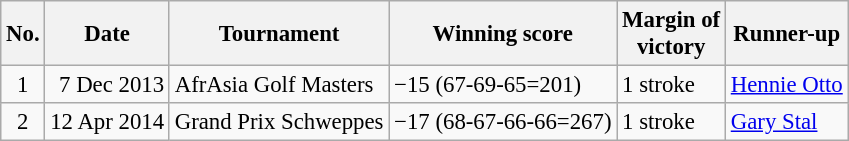<table class="wikitable" style="font-size:95%;">
<tr>
<th>No.</th>
<th>Date</th>
<th>Tournament</th>
<th>Winning score</th>
<th>Margin of<br>victory</th>
<th>Runner-up</th>
</tr>
<tr>
<td align=center>1</td>
<td align=right>7 Dec 2013</td>
<td>AfrAsia Golf Masters</td>
<td>−15 (67-69-65=201)</td>
<td>1 stroke</td>
<td> <a href='#'>Hennie Otto</a></td>
</tr>
<tr>
<td align=center>2</td>
<td align=right>12 Apr 2014</td>
<td>Grand Prix Schweppes</td>
<td>−17 (68-67-66-66=267)</td>
<td>1 stroke</td>
<td> <a href='#'>Gary Stal</a></td>
</tr>
</table>
